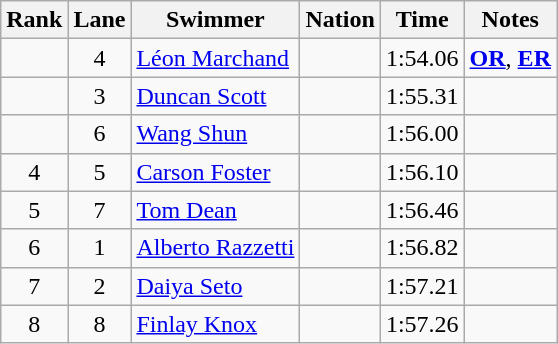<table class="wikitable sortable mw-collapsible" style="text-align:center">
<tr>
<th scope="col">Rank</th>
<th scope="col">Lane</th>
<th scope="col">Swimmer</th>
<th scope="col">Nation</th>
<th scope="col">Time</th>
<th scope="col">Notes</th>
</tr>
<tr>
<td></td>
<td>4</td>
<td align="left"><a href='#'>Léon Marchand</a></td>
<td align="left"></td>
<td>1:54.06</td>
<td><strong><a href='#'>OR</a></strong>, <strong><a href='#'>ER</a></strong></td>
</tr>
<tr>
<td></td>
<td>3</td>
<td align="left"><a href='#'>Duncan Scott</a></td>
<td align="left"></td>
<td>1:55.31</td>
<td></td>
</tr>
<tr>
<td></td>
<td>6</td>
<td align="left"><a href='#'>Wang Shun</a></td>
<td align="left"></td>
<td>1:56.00</td>
<td></td>
</tr>
<tr>
<td>4</td>
<td>5</td>
<td align="left"><a href='#'>Carson Foster</a></td>
<td align="left"></td>
<td>1:56.10</td>
<td></td>
</tr>
<tr>
<td>5</td>
<td>7</td>
<td align="left"><a href='#'>Tom Dean</a></td>
<td align="left"></td>
<td>1:56.46</td>
<td></td>
</tr>
<tr>
<td>6</td>
<td>1</td>
<td align="left"><a href='#'>Alberto Razzetti</a></td>
<td align="left"></td>
<td>1:56.82</td>
<td></td>
</tr>
<tr>
<td>7</td>
<td>2</td>
<td align="left"><a href='#'>Daiya Seto</a></td>
<td align="left"></td>
<td>1:57.21</td>
<td></td>
</tr>
<tr>
<td>8</td>
<td>8</td>
<td align="left"><a href='#'>Finlay Knox</a></td>
<td align="left"></td>
<td>1:57.26</td>
<td></td>
</tr>
</table>
